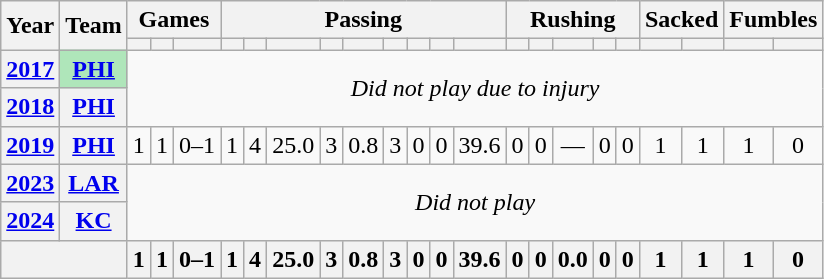<table class="wikitable" style="text-align:center;">
<tr>
<th rowspan="2">Year</th>
<th rowspan="2">Team</th>
<th colspan="3">Games</th>
<th colspan="9">Passing</th>
<th colspan="5">Rushing</th>
<th colspan="2">Sacked</th>
<th colspan="2">Fumbles</th>
</tr>
<tr>
<th></th>
<th></th>
<th></th>
<th></th>
<th></th>
<th></th>
<th></th>
<th></th>
<th></th>
<th></th>
<th></th>
<th></th>
<th></th>
<th></th>
<th></th>
<th></th>
<th></th>
<th></th>
<th></th>
<th></th>
<th></th>
</tr>
<tr>
<th><a href='#'>2017</a></th>
<th style="background:#afe6ba;"><a href='#'>PHI</a></th>
<td colspan="21" rowspan="2"><em>Did not play due to injury</em></td>
</tr>
<tr>
<th><a href='#'>2018</a></th>
<th><a href='#'>PHI</a></th>
</tr>
<tr>
<th><a href='#'>2019</a></th>
<th><a href='#'>PHI</a></th>
<td>1</td>
<td>1</td>
<td>0–1</td>
<td>1</td>
<td>4</td>
<td>25.0</td>
<td>3</td>
<td>0.8</td>
<td>3</td>
<td>0</td>
<td>0</td>
<td>39.6</td>
<td>0</td>
<td>0</td>
<td>—</td>
<td>0</td>
<td>0</td>
<td>1</td>
<td>1</td>
<td>1</td>
<td>0</td>
</tr>
<tr>
<th><a href='#'>2023</a></th>
<th><a href='#'>LAR</a></th>
<td colspan="21" rowspan="2"><em>Did not play</em></td>
</tr>
<tr>
<th><a href='#'>2024</a></th>
<th><a href='#'>KC</a></th>
</tr>
<tr>
<th colspan="2"></th>
<th>1</th>
<th>1</th>
<th>0–1</th>
<th>1</th>
<th>4</th>
<th>25.0</th>
<th>3</th>
<th>0.8</th>
<th>3</th>
<th>0</th>
<th>0</th>
<th>39.6</th>
<th>0</th>
<th>0</th>
<th>0.0</th>
<th>0</th>
<th>0</th>
<th>1</th>
<th>1</th>
<th>1</th>
<th>0</th>
</tr>
</table>
